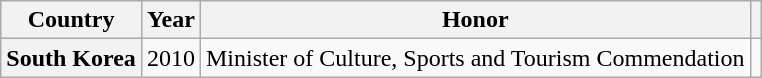<table class="wikitable plainrowheaders sortable" style="margin-right: 0;">
<tr>
<th scope="col">Country</th>
<th scope="col">Year</th>
<th scope="col">Honor</th>
<th scope="col" class="unsortable"></th>
</tr>
<tr>
<th scope="row">South Korea</th>
<td style="text-align:center">2010</td>
<td>Minister of Culture, Sports and Tourism Commendation</td>
<td style="text-align:center"></td>
</tr>
</table>
